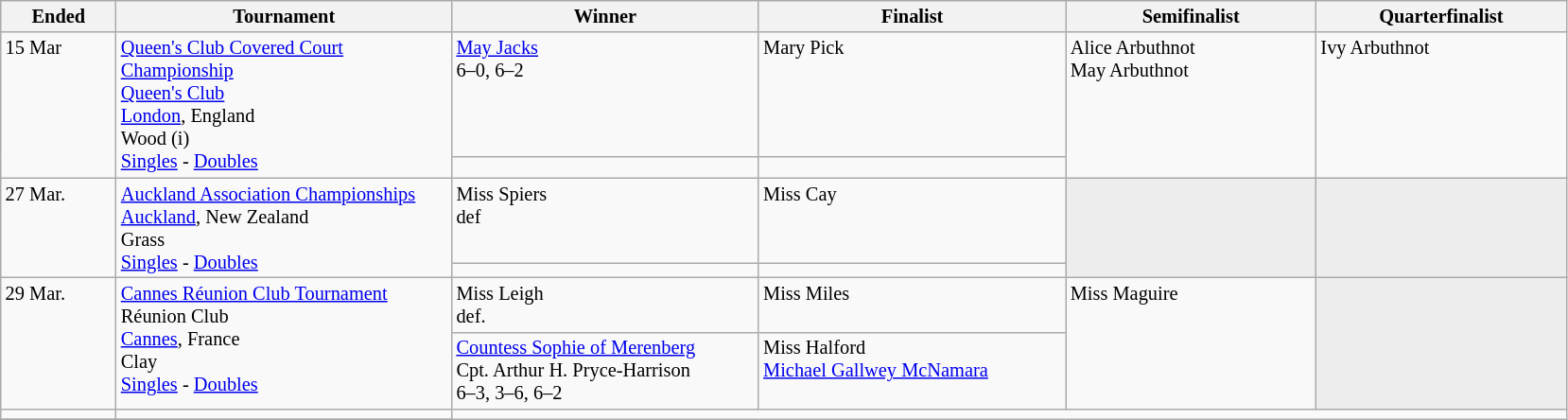<table class="wikitable" style="font-size:85%;">
<tr>
<th width="75">Ended</th>
<th width="230">Tournament</th>
<th width="210">Winner</th>
<th width="210">Finalist</th>
<th width="170">Semifinalist</th>
<th width="170">Quarterfinalist</th>
</tr>
<tr valign=top>
<td rowspan=2>15 Mar</td>
<td rowspan=2><a href='#'>Queen's Club Covered Court Championship</a><br><a href='#'>Queen's Club</a><br><a href='#'>London</a>, England<br>Wood (i)<br><a href='#'>Singles</a> - <a href='#'>Doubles</a></td>
<td> <a href='#'>May Jacks</a><br>6–0, 6–2</td>
<td> Mary Pick</td>
<td rowspan=2> Alice Arbuthnot <br>  May Arbuthnot</td>
<td rowspan=2> Ivy Arbuthnot</td>
</tr>
<tr valign=top>
<td></td>
<td></td>
</tr>
<tr valign=top>
<td rowspan=2>27 Mar.</td>
<td rowspan=2><a href='#'>Auckland Association Championships</a><br><a href='#'>Auckland</a>, New Zealand<br>Grass<br><a href='#'>Singles</a> - <a href='#'>Doubles</a></td>
<td> Miss Spiers<br>def</td>
<td> Miss Cay</td>
<td style="background:#ededed;" rowspan=2></td>
<td style="background:#ededed;" rowspan=2></td>
</tr>
<tr valign=top>
<td></td>
<td></td>
</tr>
<tr valign=top>
<td rowspan=2>29 Mar.</td>
<td rowspan=2><a href='#'>Cannes Réunion Club Tournament</a><br>Réunion Club<br><a href='#'>Cannes</a>, France<br>Clay<br><a href='#'>Singles</a> - <a href='#'>Doubles</a></td>
<td> Miss Leigh<br>def.</td>
<td> Miss Miles</td>
<td rowspan=2> Miss Maguire</td>
<td style="background:#ededed;" rowspan=2></td>
</tr>
<tr valign=top>
<td> <a href='#'>Countess Sophie of Merenberg</a><br> Cpt. Arthur H. Pryce-Harrison<br>6–3, 3–6, 6–2</td>
<td>  Miss Halford<br> <a href='#'>Michael Gallwey McNamara</a></td>
</tr>
<tr valign=top>
<td></td>
<td></td>
</tr>
<tr valign=top>
</tr>
</table>
